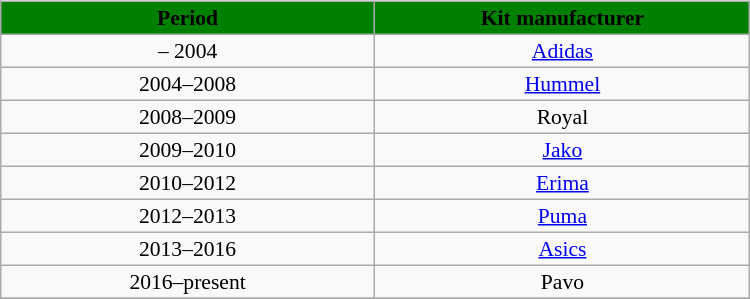<table width=50% align="left">
<tr>
<td valign=top width=60%><br><table align=center border=1 width=80% cellpadding="2" cellspacing="0" style="background: #f9f9f9; border: 1px #aaa solid; border-collapse: collapse; font-size: 90%; text-align: center">
<tr align=center bgcolor=green style="color:black;">
<th width=50%><span>Period</span></th>
<th width=50%><span>Kit manufacturer</span></th>
</tr>
<tr>
<td align=center> – 2004</td>
<td> <a href='#'>Adidas</a></td>
</tr>
<tr>
<td align=center>2004–2008</td>
<td> <a href='#'>Hummel</a></td>
</tr>
<tr>
<td align=center>2008–2009</td>
<td>Royal</td>
</tr>
<tr>
<td align=center>2009–2010</td>
<td> <a href='#'>Jako</a></td>
</tr>
<tr>
<td align=center>2010–2012</td>
<td> <a href='#'>Erima</a></td>
</tr>
<tr>
<td align=center>2012–2013</td>
<td> <a href='#'>Puma</a></td>
</tr>
<tr>
<td align=center>2013–2016</td>
<td> <a href='#'>Asics</a></td>
</tr>
<tr>
<td align=center>2016–present</td>
<td>Pavo</td>
</tr>
<tr>
</tr>
</table>
</td>
</tr>
</table>
